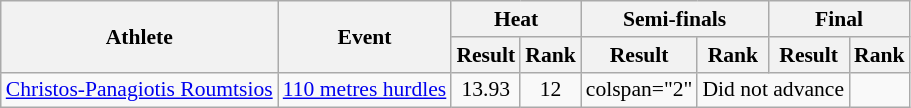<table class="wikitable" style="font-size:90%; text-align:center">
<tr>
<th rowspan="2">Athlete</th>
<th rowspan="2">Event</th>
<th colspan="2">Heat</th>
<th colspan="2">Semi-finals</th>
<th colspan="2">Final</th>
</tr>
<tr>
<th>Result</th>
<th>Rank</th>
<th>Result</th>
<th>Rank</th>
<th>Result</th>
<th>Rank</th>
</tr>
<tr>
<td align="left"><a href='#'>Christos-Panagiotis Roumtsios</a></td>
<td align="left"><a href='#'>110 metres hurdles</a></td>
<td>13.93 </td>
<td>12</td>
<td>colspan="2" </td>
<td colspan="2">Did not advance</td>
</tr>
</table>
